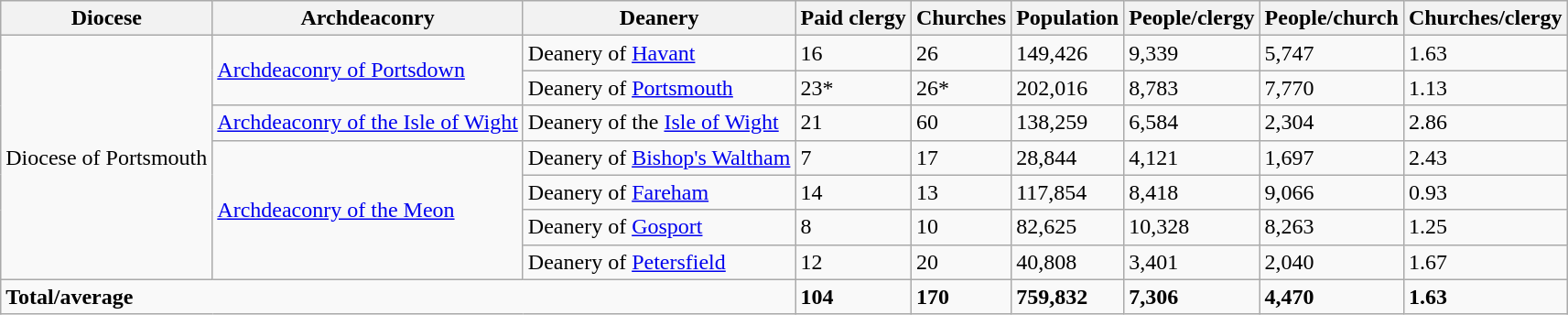<table class="wikitable">
<tr>
<th>Diocese</th>
<th>Archdeaconry</th>
<th>Deanery</th>
<th>Paid clergy</th>
<th>Churches</th>
<th>Population</th>
<th>People/clergy</th>
<th>People/church</th>
<th>Churches/clergy</th>
</tr>
<tr>
<td rowspan="7">Diocese of Portsmouth</td>
<td rowspan="2"><a href='#'>Archdeaconry of Portsdown</a></td>
<td>Deanery of <a href='#'>Havant</a></td>
<td>16</td>
<td>26</td>
<td>149,426</td>
<td>9,339</td>
<td>5,747</td>
<td>1.63</td>
</tr>
<tr>
<td>Deanery of <a href='#'>Portsmouth</a></td>
<td>23*</td>
<td>26*</td>
<td>202,016</td>
<td>8,783</td>
<td>7,770</td>
<td>1.13</td>
</tr>
<tr>
<td><a href='#'>Archdeaconry of the Isle of Wight</a></td>
<td>Deanery of the <a href='#'>Isle of Wight</a></td>
<td>21</td>
<td>60</td>
<td>138,259</td>
<td>6,584</td>
<td>2,304</td>
<td>2.86</td>
</tr>
<tr>
<td rowspan="4"><a href='#'>Archdeaconry of the Meon</a></td>
<td>Deanery of <a href='#'>Bishop's Waltham</a></td>
<td>7</td>
<td>17</td>
<td>28,844</td>
<td>4,121</td>
<td>1,697</td>
<td>2.43</td>
</tr>
<tr>
<td>Deanery of <a href='#'>Fareham</a></td>
<td>14</td>
<td>13</td>
<td>117,854</td>
<td>8,418</td>
<td>9,066</td>
<td>0.93</td>
</tr>
<tr>
<td>Deanery of <a href='#'>Gosport</a></td>
<td>8</td>
<td>10</td>
<td>82,625</td>
<td>10,328</td>
<td>8,263</td>
<td>1.25</td>
</tr>
<tr>
<td>Deanery of <a href='#'>Petersfield</a></td>
<td>12</td>
<td>20</td>
<td>40,808</td>
<td>3,401</td>
<td>2,040</td>
<td>1.67</td>
</tr>
<tr>
<td colspan="3"><strong>Total/average</strong></td>
<td><strong>104</strong></td>
<td><strong>170</strong></td>
<td><strong>759,832</strong></td>
<td><strong>7,306</strong></td>
<td><strong>4,470</strong></td>
<td><strong>1.63</strong></td>
</tr>
</table>
